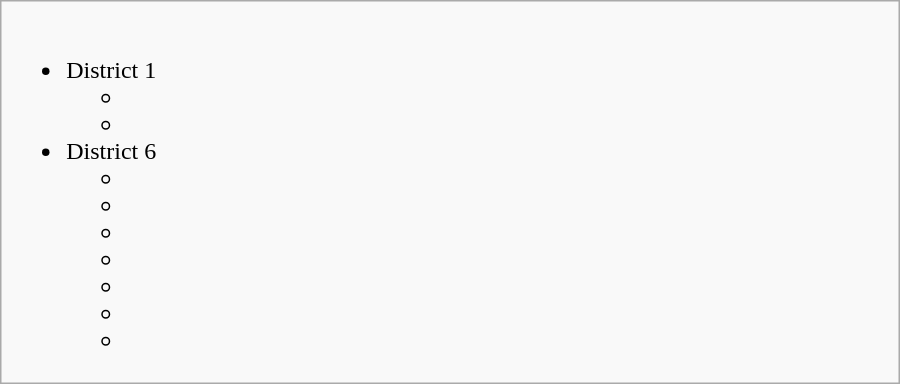<table class="wikitable" width=600px>
<tr>
<td><br><ul><li>District 1<ul><li></li><li></li></ul></li><li>District 6<ul><li></li><li></li><li></li><li></li><li></li><li></li><li></li></ul></li></ul></td>
</tr>
</table>
